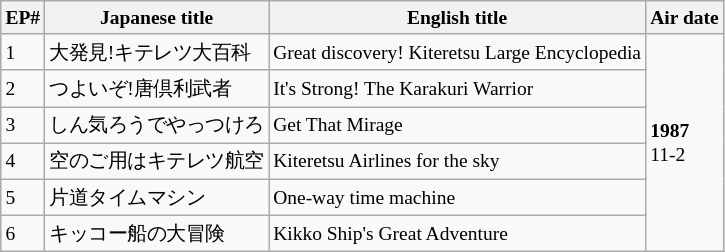<table class="wikitable" style="font-size:small">
<tr>
<th>EP#</th>
<th>Japanese title</th>
<th>English title</th>
<th>Air date</th>
</tr>
<tr>
<td>1</td>
<td>大発見!キテレツ大百科</td>
<td>Great discovery! Kiteretsu Large Encyclopedia</td>
<td rowspan="6"><strong>1987</strong><br>11-2</td>
</tr>
<tr>
<td>2</td>
<td>つよいぞ!唐倶利武者</td>
<td>It's Strong! The Karakuri Warrior</td>
</tr>
<tr>
<td>3</td>
<td>しん気ろうでやっつけろ</td>
<td>Get That Mirage</td>
</tr>
<tr>
<td>4</td>
<td>空のご用はキテレツ航空</td>
<td>Kiteretsu Airlines for the sky</td>
</tr>
<tr>
<td>5</td>
<td>片道タイムマシン</td>
<td>One-way time machine</td>
</tr>
<tr>
<td>6</td>
<td>キッコー船の大冒険</td>
<td>Kikko Ship's Great Adventure</td>
</tr>
</table>
